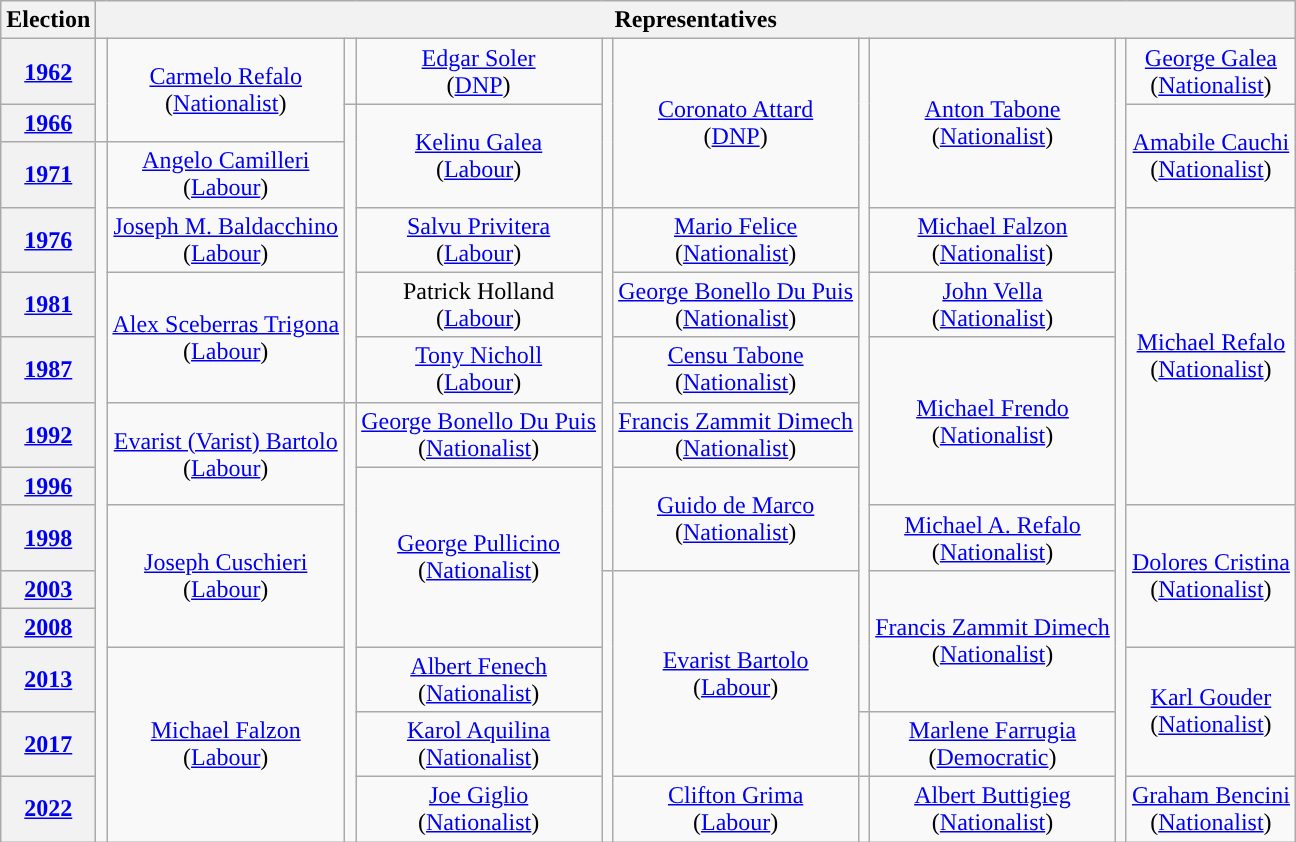<table class="wikitable" style="text-align:center">
<tr>
<th>Election</th>
<th colspan=10>Representatives</th>
</tr>
<tr>
<th><a href='#'>1962</a></th>
<td rowspan=2; style="background-color: "></td>
<td rowspan=2><a href='#'>Carmelo Refalo</a><br>(<a href='#'>Nationalist</a>)</td>
<td rowspan=1; style="background-color: "></td>
<td rowspan=1><a href='#'>Edgar Soler</a><br>(<a href='#'>DNP</a>)</td>
<td rowspan=3; style="background-color: "></td>
<td rowspan=3><a href='#'>Coronato Attard</a><br>(<a href='#'>DNP</a>)</td>
<td rowspan=12; style="background-color: "></td>
<td rowspan=3><a href='#'>Anton Tabone</a><br>(<a href='#'>Nationalist</a>)</td>
<td rowspan=14; style="background-color: "></td>
<td rowspan=1><a href='#'>George Galea</a><br>(<a href='#'>Nationalist</a>)</td>
</tr>
<tr>
<th><a href='#'>1966</a></th>
<td rowspan=5; style="background-color: "></td>
<td rowspan=2><a href='#'>Kelinu Galea</a><br>(<a href='#'>Labour</a>)</td>
<td rowspan=2><a href='#'>Amabile Cauchi</a><br>(<a href='#'>Nationalist</a>)</td>
</tr>
<tr>
<th><a href='#'>1971</a></th>
<td rowspan=12; style="background-color: "></td>
<td rowspan=1><a href='#'>Angelo Camilleri</a><br>(<a href='#'>Labour</a>)</td>
</tr>
<tr>
<th><a href='#'>1976</a></th>
<td rowspan=1><a href='#'>Joseph M. Baldacchino</a><br>(<a href='#'>Labour</a>)</td>
<td rowspan=1><a href='#'>Salvu Privitera</a><br>(<a href='#'>Labour</a>)</td>
<td rowspan=6; style="background-color: "></td>
<td rowspan=1><a href='#'>Mario Felice</a><br>(<a href='#'>Nationalist</a>)</td>
<td rowspan=1><a href='#'>Michael Falzon</a><br>(<a href='#'>Nationalist</a>)</td>
<td rowspan=5><a href='#'>Michael Refalo</a><br>(<a href='#'>Nationalist</a>)</td>
</tr>
<tr>
<th><a href='#'>1981</a></th>
<td rowspan=2><a href='#'>Alex Sceberras Trigona</a><br>(<a href='#'>Labour</a>)</td>
<td rowspan=1>Patrick Holland<br>(<a href='#'>Labour</a>)</td>
<td rowspan=1><a href='#'>George Bonello Du Puis</a><br>(<a href='#'>Nationalist</a>)</td>
<td rowspan=1><a href='#'>John Vella</a><br>(<a href='#'>Nationalist</a>)</td>
</tr>
<tr>
<th><a href='#'>1987</a></th>
<td rowspan=1><a href='#'>Tony Nicholl</a><br>(<a href='#'>Labour</a>)</td>
<td rowspan=1><a href='#'>Censu Tabone</a><br>(<a href='#'>Nationalist</a>)</td>
<td rowspan=3><a href='#'>Michael Frendo</a><br>(<a href='#'>Nationalist</a>)</td>
</tr>
<tr>
<th><a href='#'>1992</a></th>
<td rowspan=2><a href='#'>Evarist (Varist) Bartolo</a><br>(<a href='#'>Labour</a>)</td>
<td rowspan=8; style="background-color: "></td>
<td rowspan=1><a href='#'>George Bonello Du Puis</a><br>(<a href='#'>Nationalist</a>)</td>
<td rowspan=1><a href='#'>Francis Zammit Dimech</a><br>(<a href='#'>Nationalist</a>)</td>
</tr>
<tr>
<th><a href='#'>1996</a></th>
<td rowspan=4><a href='#'>George Pullicino</a><br>(<a href='#'>Nationalist</a>)</td>
<td rowspan=2><a href='#'>Guido de Marco</a><br>(<a href='#'>Nationalist</a>)</td>
</tr>
<tr>
<th><a href='#'>1998</a></th>
<td rowspan=3><a href='#'>Joseph Cuschieri</a><br>(<a href='#'>Labour</a>)</td>
<td rowspan=1><a href='#'>Michael A. Refalo</a><br>(<a href='#'>Nationalist</a>)</td>
<td rowspan=3><a href='#'>Dolores Cristina</a><br>(<a href='#'>Nationalist</a>)</td>
</tr>
<tr>
<th><a href='#'>2003</a></th>
<td rowspan=5; style="background-color: "></td>
<td rowspan=4><a href='#'>Evarist Bartolo</a><br>(<a href='#'>Labour</a>)</td>
<td rowspan=3><a href='#'>Francis Zammit Dimech</a><br>(<a href='#'>Nationalist</a>)</td>
</tr>
<tr>
<th><a href='#'>2008</a></th>
</tr>
<tr>
<th><a href='#'>2013</a></th>
<td rowspan=3><a href='#'>Michael Falzon</a><br>(<a href='#'>Labour</a>)</td>
<td><a href='#'>Albert Fenech</a><br>(<a href='#'>Nationalist</a>)</td>
<td rowspan=2><a href='#'>Karl Gouder</a><br>(<a href='#'>Nationalist</a>)</td>
</tr>
<tr>
<th><a href='#'>2017</a></th>
<td><a href='#'>Karol Aquilina</a><br>(<a href='#'>Nationalist</a>)</td>
<td rowspan=1; style="background-color: "></td>
<td><a href='#'>Marlene Farrugia</a><br>(<a href='#'>Democratic</a>)</td>
</tr>
<tr>
<th><a href='#'>2022</a></th>
<td><a href='#'>Joe Giglio</a><br>(<a href='#'>Nationalist</a>)</td>
<td><a href='#'>Clifton Grima</a><br>(<a href='#'>Labour</a>)</td>
<td rowspan=1; style="background-color: "></td>
<td><a href='#'>Albert Buttigieg</a><br>(<a href='#'>Nationalist</a>)</td>
<td><a href='#'>Graham Bencini</a><br>(<a href='#'>Nationalist</a>)</td>
</tr>
</table>
